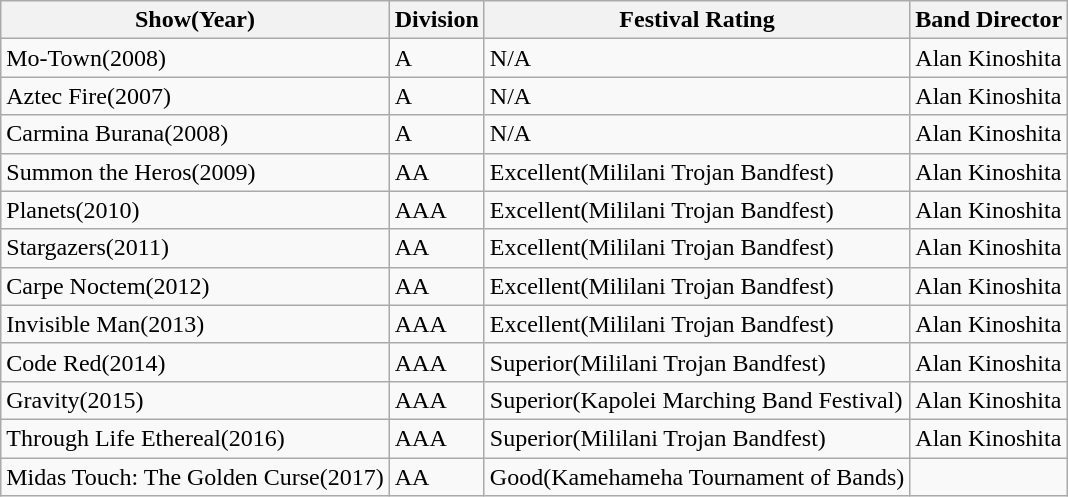<table class="wikitable">
<tr>
<th>Show(Year)</th>
<th>Division</th>
<th>Festival Rating</th>
<th>Band Director</th>
</tr>
<tr>
<td>Mo-Town(2008)</td>
<td>A</td>
<td>N/A</td>
<td>Alan Kinoshita</td>
</tr>
<tr>
<td>Aztec Fire(2007)</td>
<td>A</td>
<td>N/A</td>
<td>Alan Kinoshita</td>
</tr>
<tr>
<td>Carmina Burana(2008)</td>
<td>A</td>
<td>N/A</td>
<td>Alan Kinoshita</td>
</tr>
<tr>
<td>Summon the Heros(2009)</td>
<td>AA</td>
<td>Excellent(Mililani Trojan Bandfest)</td>
<td>Alan Kinoshita</td>
</tr>
<tr>
<td>Planets(2010)</td>
<td>AAA</td>
<td>Excellent(Mililani Trojan Bandfest)</td>
<td>Alan Kinoshita</td>
</tr>
<tr>
<td>Stargazers(2011)</td>
<td>AA</td>
<td>Excellent(Mililani Trojan Bandfest)</td>
<td>Alan Kinoshita</td>
</tr>
<tr>
<td>Carpe Noctem(2012)</td>
<td>AA</td>
<td>Excellent(Mililani Trojan Bandfest)</td>
<td>Alan Kinoshita</td>
</tr>
<tr>
<td>Invisible Man(2013)</td>
<td>AAA</td>
<td>Excellent(Mililani Trojan Bandfest)</td>
<td>Alan Kinoshita</td>
</tr>
<tr>
<td>Code Red(2014)</td>
<td>AAA</td>
<td>Superior(Mililani Trojan Bandfest)</td>
<td>Alan Kinoshita</td>
</tr>
<tr>
<td>Gravity(2015)</td>
<td>AAA</td>
<td>Superior(Kapolei Marching Band Festival)</td>
<td>Alan Kinoshita</td>
</tr>
<tr>
<td>Through Life Ethereal(2016)</td>
<td>AAA</td>
<td>Superior(Mililani Trojan Bandfest)</td>
<td>Alan Kinoshita</td>
</tr>
<tr>
<td>Midas Touch: The Golden Curse(2017)</td>
<td>AA</td>
<td>Good(Kamehameha Tournament of Bands)</td>
<td></td>
</tr>
</table>
